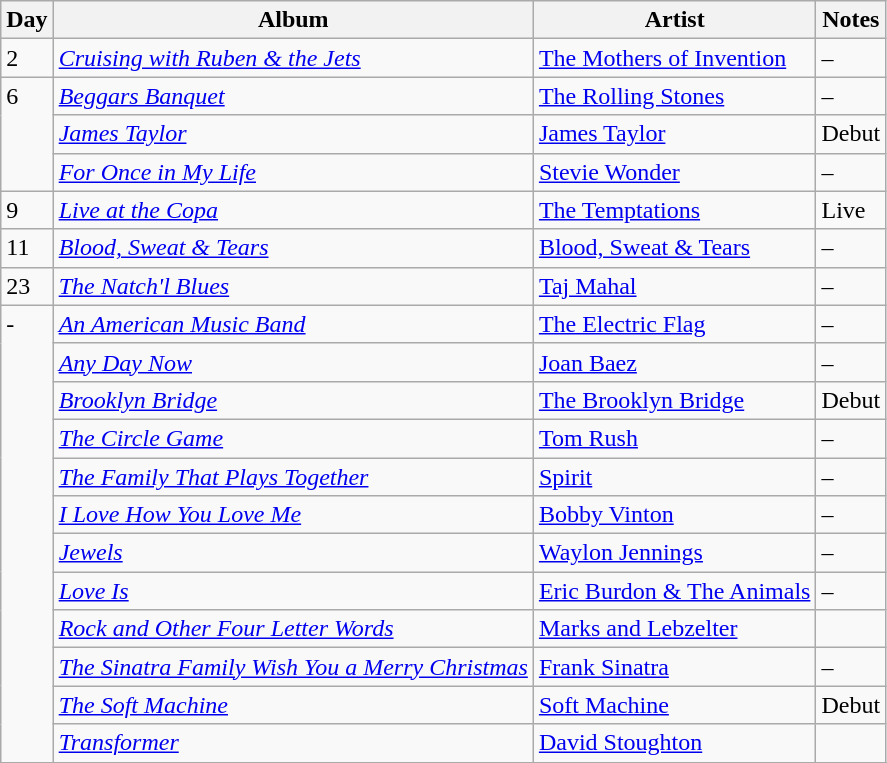<table class="wikitable">
<tr>
<th>Day</th>
<th>Album</th>
<th>Artist</th>
<th>Notes</th>
</tr>
<tr>
<td rowspan="1" valign="top">2</td>
<td><em><a href='#'>Cruising with Ruben & the Jets</a></em></td>
<td><a href='#'>The Mothers of Invention</a></td>
<td>–</td>
</tr>
<tr>
<td rowspan="3" valign="top">6</td>
<td><em><a href='#'>Beggars Banquet</a></em></td>
<td><a href='#'>The Rolling Stones</a></td>
<td>–</td>
</tr>
<tr>
<td><em><a href='#'>James Taylor</a></em></td>
<td><a href='#'>James Taylor</a></td>
<td>Debut</td>
</tr>
<tr>
<td><em><a href='#'>For Once in My Life</a></em></td>
<td><a href='#'>Stevie Wonder</a></td>
<td>–</td>
</tr>
<tr>
<td rowspan="1" valign="top">9</td>
<td><em><a href='#'>Live at the Copa</a></em></td>
<td><a href='#'>The Temptations</a></td>
<td>Live</td>
</tr>
<tr>
<td rowspan="1" valign="top">11</td>
<td><em><a href='#'>Blood, Sweat & Tears</a></em></td>
<td><a href='#'>Blood, Sweat & Tears</a></td>
<td>–</td>
</tr>
<tr>
<td rowspan="1" valign="top">23</td>
<td><em><a href='#'>The Natch'l Blues</a></em></td>
<td><a href='#'>Taj Mahal</a></td>
<td>–</td>
</tr>
<tr>
<td rowspan="12" valign="top">-</td>
<td><em><a href='#'>An American Music Band</a></em></td>
<td><a href='#'>The Electric Flag</a></td>
<td>–</td>
</tr>
<tr>
<td><em><a href='#'>Any Day Now</a></em></td>
<td><a href='#'>Joan Baez</a></td>
<td>–</td>
</tr>
<tr>
<td><em><a href='#'>Brooklyn Bridge</a></em></td>
<td><a href='#'>The Brooklyn Bridge</a></td>
<td>Debut</td>
</tr>
<tr>
<td><em><a href='#'>The Circle Game</a></em></td>
<td><a href='#'>Tom Rush</a></td>
<td>–</td>
</tr>
<tr>
<td><em><a href='#'>The Family That Plays Together</a></em></td>
<td><a href='#'>Spirit</a></td>
<td>–</td>
</tr>
<tr>
<td><em><a href='#'>I Love How You Love Me</a></em></td>
<td><a href='#'>Bobby Vinton</a></td>
<td>–</td>
</tr>
<tr>
<td><em><a href='#'>Jewels</a></em></td>
<td><a href='#'>Waylon Jennings</a></td>
<td>–</td>
</tr>
<tr>
<td><em><a href='#'>Love Is</a></em></td>
<td><a href='#'>Eric Burdon & The Animals</a></td>
<td>–</td>
</tr>
<tr>
<td><em><a href='#'>Rock and Other Four Letter Words</a></em></td>
<td><a href='#'>Marks and Lebzelter</a></td>
<td></td>
</tr>
<tr>
<td><em><a href='#'>The Sinatra Family Wish You a Merry Christmas</a></em></td>
<td><a href='#'>Frank Sinatra</a></td>
<td>–</td>
</tr>
<tr>
<td><em><a href='#'>The Soft Machine</a></em></td>
<td><a href='#'>Soft Machine</a></td>
<td>Debut</td>
</tr>
<tr>
<td><em><a href='#'>Transformer</a></em></td>
<td><a href='#'>David Stoughton</a></td>
<td></td>
</tr>
<tr>
</tr>
</table>
